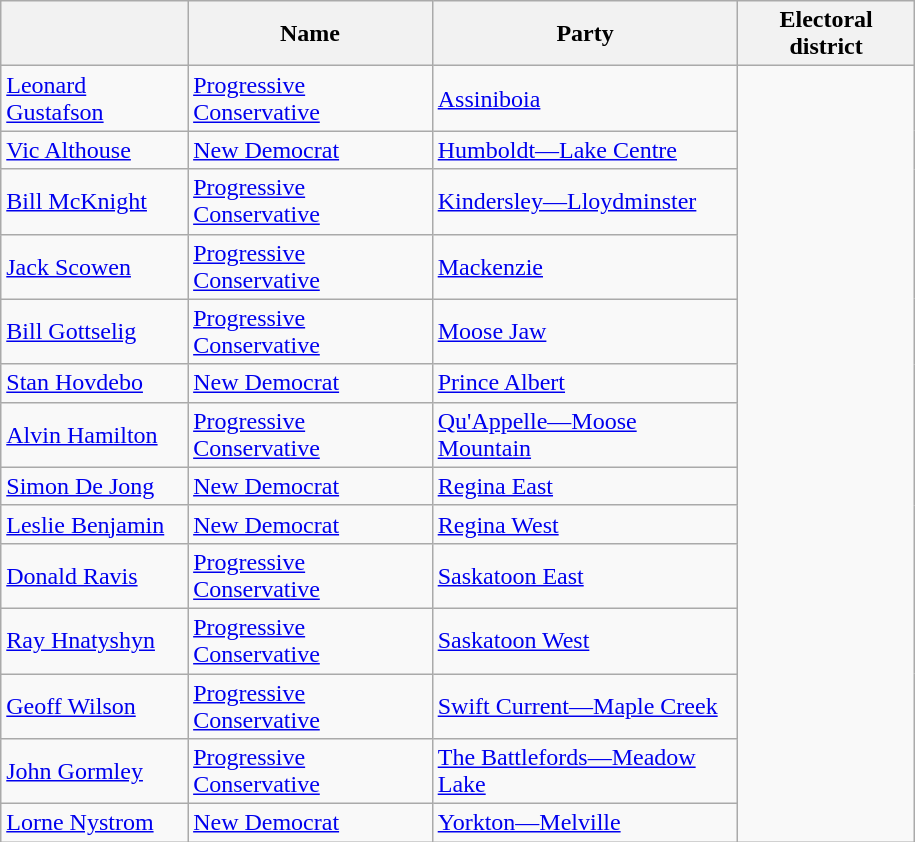<table class="wikitable" style="width:610px;">
<tr>
<th></th>
<th>Name</th>
<th>Party</th>
<th>Electoral district</th>
</tr>
<tr>
<td><a href='#'>Leonard Gustafson</a></td>
<td><a href='#'>Progressive Conservative</a></td>
<td><a href='#'>Assiniboia</a></td>
</tr>
<tr>
<td><a href='#'>Vic Althouse</a></td>
<td><a href='#'>New Democrat</a></td>
<td><a href='#'>Humboldt—Lake Centre</a></td>
</tr>
<tr>
<td><a href='#'>Bill McKnight</a></td>
<td><a href='#'>Progressive Conservative</a></td>
<td><a href='#'>Kindersley—Lloydminster</a></td>
</tr>
<tr>
<td><a href='#'>Jack Scowen</a></td>
<td><a href='#'>Progressive Conservative</a></td>
<td><a href='#'>Mackenzie</a></td>
</tr>
<tr>
<td><a href='#'>Bill Gottselig</a></td>
<td><a href='#'>Progressive Conservative</a></td>
<td><a href='#'>Moose Jaw</a></td>
</tr>
<tr>
<td><a href='#'>Stan Hovdebo</a></td>
<td><a href='#'>New Democrat</a></td>
<td><a href='#'>Prince Albert</a></td>
</tr>
<tr>
<td><a href='#'>Alvin Hamilton</a></td>
<td><a href='#'>Progressive Conservative</a></td>
<td><a href='#'>Qu'Appelle—Moose Mountain</a></td>
</tr>
<tr>
<td><a href='#'>Simon De Jong</a></td>
<td><a href='#'>New Democrat</a></td>
<td><a href='#'>Regina East</a></td>
</tr>
<tr>
<td><a href='#'>Leslie Benjamin</a></td>
<td><a href='#'>New Democrat</a></td>
<td><a href='#'>Regina West</a></td>
</tr>
<tr>
<td><a href='#'>Donald Ravis</a></td>
<td><a href='#'>Progressive Conservative</a></td>
<td><a href='#'>Saskatoon East</a></td>
</tr>
<tr>
<td><a href='#'>Ray Hnatyshyn</a></td>
<td><a href='#'>Progressive Conservative</a></td>
<td><a href='#'>Saskatoon West</a></td>
</tr>
<tr>
<td><a href='#'>Geoff Wilson</a></td>
<td><a href='#'>Progressive Conservative</a></td>
<td><a href='#'>Swift Current—Maple Creek</a></td>
</tr>
<tr>
<td><a href='#'>John Gormley</a></td>
<td><a href='#'>Progressive Conservative</a></td>
<td><a href='#'>The Battlefords—Meadow Lake</a></td>
</tr>
<tr>
<td><a href='#'>Lorne Nystrom</a></td>
<td><a href='#'>New Democrat</a></td>
<td><a href='#'>Yorkton—Melville</a></td>
</tr>
</table>
